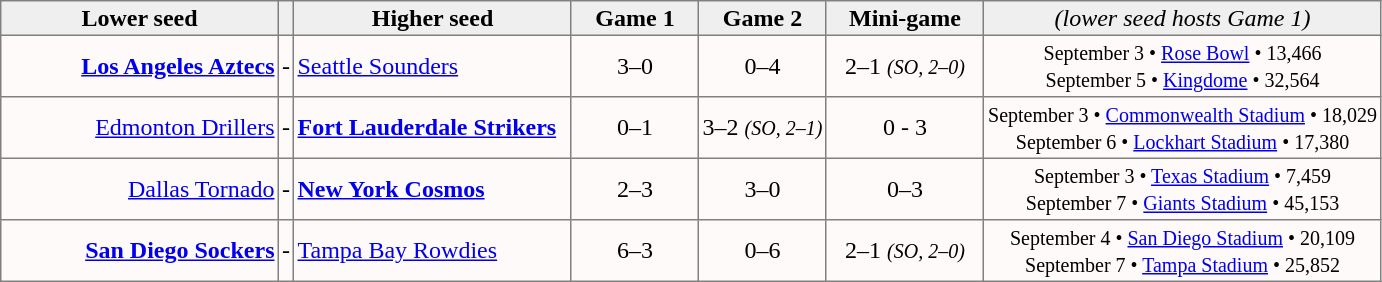<table style=border-collapse:collapse border=1 cellspacing=0 cellpadding=2>
<tr align=center bgcolor=#efefef>
<th width=180>Lower seed</th>
<th width=5></th>
<th width=180>Higher seed</th>
<th width=80>Game 1</th>
<th width=80>Game 2</th>
<th width=100>Mini-game</th>
<td width=260><em>(lower seed hosts Game 1)</em></td>
</tr>
<tr align=center bgcolor=fffafa>
<td align=right><strong><a href='#'>Los Angeles Aztecs</a></strong></td>
<td>-</td>
<td align=left><a href='#'>Seattle Sounders</a></td>
<td>3–0</td>
<td>0–4</td>
<td>2–1 <small><em>(SO, 2–0)</em></small></td>
<td><small>September 3 • <a href='#'>Rose Bowl</a> • 13,466<br>September 5 • <a href='#'>Kingdome</a> • 32,564</small></td>
</tr>
<tr align=center bgcolor=fffafa>
<td align=right><a href='#'>Edmonton Drillers</a></td>
<td>-</td>
<td align=left><strong><a href='#'>Fort Lauderdale Strikers</a></strong></td>
<td>0–1</td>
<td>3–2 <small><em>(SO, 2–1)</em></small></td>
<td>0 - 3</td>
<td><small>September 3 • <a href='#'>Commonwealth Stadium</a> • 18,029<br>September 6 • <a href='#'>Lockhart Stadium</a> • 17,380</small></td>
</tr>
<tr align=center bgcolor=fffafa>
<td align=right><a href='#'>Dallas Tornado</a></td>
<td>-</td>
<td align=left><strong><a href='#'>New York Cosmos</a></strong></td>
<td>2–3</td>
<td>3–0</td>
<td>0–3</td>
<td><small>September 3 • <a href='#'>Texas Stadium</a> • 7,459<br>September 7 • <a href='#'>Giants Stadium</a> • 45,153</small></td>
</tr>
<tr align=center bgcolor=fffafa>
<td align=right><strong><a href='#'>San Diego Sockers</a></strong></td>
<td>-</td>
<td align=left><a href='#'>Tampa Bay Rowdies</a></td>
<td>6–3</td>
<td>0–6</td>
<td>2–1 <small><em>(SO, 2–0)</em></small></td>
<td><small>September 4 • <a href='#'>San Diego Stadium</a> • 20,109<br>September 7 • <a href='#'>Tampa Stadium</a> • 25,852</small></td>
</tr>
</table>
